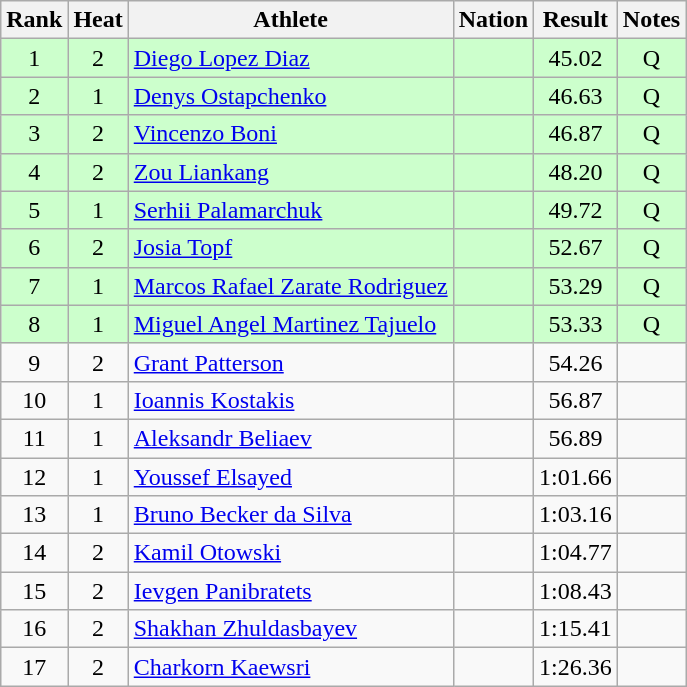<table class="wikitable sortable" style="text-align:center">
<tr>
<th>Rank</th>
<th>Heat</th>
<th>Athlete</th>
<th>Nation</th>
<th>Result</th>
<th>Notes</th>
</tr>
<tr bgcolor=ccffcc>
<td>1</td>
<td>2</td>
<td align=left><a href='#'>Diego Lopez Diaz</a></td>
<td align=left></td>
<td>45.02</td>
<td>Q</td>
</tr>
<tr bgcolor=ccffcc>
<td>2</td>
<td>1</td>
<td align=left><a href='#'>Denys Ostapchenko</a></td>
<td align=left></td>
<td>46.63</td>
<td>Q</td>
</tr>
<tr bgcolor=ccffcc>
<td>3</td>
<td>2</td>
<td align=left><a href='#'>Vincenzo Boni</a></td>
<td align=left></td>
<td>46.87</td>
<td>Q</td>
</tr>
<tr bgcolor=ccffcc>
<td>4</td>
<td>2</td>
<td align=left><a href='#'>Zou Liankang</a></td>
<td align=left></td>
<td>48.20</td>
<td>Q</td>
</tr>
<tr bgcolor=ccffcc>
<td>5</td>
<td>1</td>
<td align=left><a href='#'>Serhii Palamarchuk</a></td>
<td align=left></td>
<td>49.72</td>
<td>Q</td>
</tr>
<tr bgcolor=ccffcc>
<td>6</td>
<td>2</td>
<td align=left><a href='#'>Josia Topf</a></td>
<td align=left></td>
<td>52.67</td>
<td>Q</td>
</tr>
<tr bgcolor=ccffcc>
<td>7</td>
<td>1</td>
<td align=left><a href='#'>Marcos Rafael Zarate Rodriguez</a></td>
<td align=left></td>
<td>53.29</td>
<td>Q</td>
</tr>
<tr bgcolor=ccffcc>
<td>8</td>
<td>1</td>
<td align=left><a href='#'>Miguel Angel Martinez Tajuelo</a></td>
<td align=left></td>
<td>53.33</td>
<td>Q</td>
</tr>
<tr>
<td>9</td>
<td>2</td>
<td align=left><a href='#'>Grant Patterson</a></td>
<td align=left></td>
<td>54.26</td>
<td></td>
</tr>
<tr>
<td>10</td>
<td>1</td>
<td align=left><a href='#'>Ioannis Kostakis</a></td>
<td align=left></td>
<td>56.87</td>
<td></td>
</tr>
<tr>
<td>11</td>
<td>1</td>
<td align=left><a href='#'>Aleksandr Beliaev</a></td>
<td align=left></td>
<td>56.89</td>
<td></td>
</tr>
<tr>
<td>12</td>
<td>1</td>
<td align=left><a href='#'>Youssef Elsayed</a></td>
<td align=left></td>
<td>1:01.66</td>
<td></td>
</tr>
<tr>
<td>13</td>
<td>1</td>
<td align=left><a href='#'>Bruno Becker da Silva</a></td>
<td align=left></td>
<td>1:03.16</td>
<td></td>
</tr>
<tr>
<td>14</td>
<td>2</td>
<td align=left><a href='#'>Kamil Otowski</a></td>
<td align=left></td>
<td>1:04.77</td>
<td></td>
</tr>
<tr>
<td>15</td>
<td>2</td>
<td align=left><a href='#'>Ievgen Panibratets</a></td>
<td align=left></td>
<td>1:08.43</td>
<td></td>
</tr>
<tr>
<td>16</td>
<td>2</td>
<td align=left><a href='#'>Shakhan Zhuldasbayev</a></td>
<td align=left></td>
<td>1:15.41</td>
<td></td>
</tr>
<tr>
<td>17</td>
<td>2</td>
<td align=left><a href='#'>Charkorn Kaewsri</a></td>
<td align=left></td>
<td>1:26.36</td>
<td></td>
</tr>
</table>
